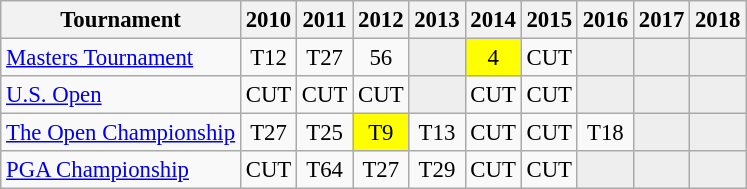<table class="wikitable" style="font-size:95%;text-align:center;">
<tr>
<th>Tournament</th>
<th>2010</th>
<th>2011</th>
<th>2012</th>
<th>2013</th>
<th>2014</th>
<th>2015</th>
<th>2016</th>
<th>2017</th>
<th>2018</th>
</tr>
<tr>
<td align=left><a href='#'>Masters Tournament</a></td>
<td>T12</td>
<td>T27</td>
<td>56</td>
<td style="background:#eeeeee;"></td>
<td style="background:yellow;">4</td>
<td>CUT</td>
<td style="background:#eeeeee;"></td>
<td style="background:#eeeeee;"></td>
<td style="background:#eeeeee;"></td>
</tr>
<tr>
<td align=left><a href='#'>U.S. Open</a></td>
<td>CUT</td>
<td>CUT</td>
<td>CUT</td>
<td style="background:#eeeeee;"></td>
<td>CUT</td>
<td>CUT</td>
<td style="background:#eeeeee;"></td>
<td style="background:#eeeeee;"></td>
<td style="background:#eeeeee;"></td>
</tr>
<tr>
<td align=left><a href='#'>The Open Championship</a></td>
<td>T27</td>
<td>T25</td>
<td style="background:yellow;">T9</td>
<td>T13</td>
<td>CUT</td>
<td>CUT</td>
<td>T18</td>
<td style="background:#eeeeee;"></td>
<td style="background:#eeeeee;"></td>
</tr>
<tr>
<td align=left><a href='#'>PGA Championship</a></td>
<td>CUT</td>
<td>T64</td>
<td>T27</td>
<td>T29</td>
<td>CUT</td>
<td>CUT</td>
<td style="background:#eeeeee;"></td>
<td style="background:#eeeeee;"></td>
<td style="background:#eeeeee;"></td>
</tr>
</table>
